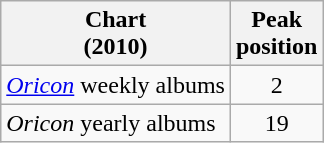<table class="wikitable">
<tr>
<th>Chart<br>(2010)</th>
<th>Peak<br>position</th>
</tr>
<tr>
<td><em><a href='#'>Oricon</a></em> weekly albums</td>
<td align="center">2</td>
</tr>
<tr>
<td><em>Oricon</em> yearly albums</td>
<td align="center">19</td>
</tr>
</table>
